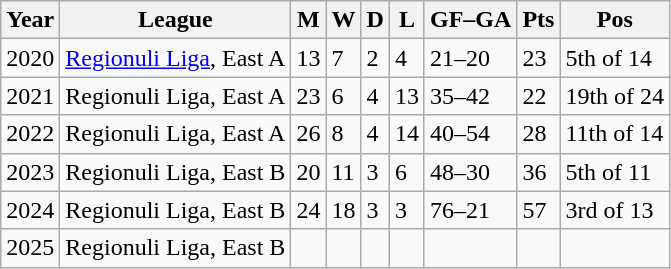<table class="wikitable sortable">
<tr>
<th>Year</th>
<th>League</th>
<th>M</th>
<th>W</th>
<th>D</th>
<th>L</th>
<th>GF–GA</th>
<th>Pts</th>
<th>Pos</th>
</tr>
<tr>
<td>2020</td>
<td><a href='#'>Regionuli Liga</a>, East A</td>
<td>13</td>
<td>7</td>
<td>2</td>
<td>4</td>
<td>21–20</td>
<td>23</td>
<td>5th of 14</td>
</tr>
<tr>
<td>2021</td>
<td>Regionuli Liga, East A</td>
<td>23</td>
<td>6</td>
<td>4</td>
<td>13</td>
<td>35–42</td>
<td>22</td>
<td>19th of 24</td>
</tr>
<tr>
<td>2022</td>
<td>Regionuli Liga, East A</td>
<td>26</td>
<td>8</td>
<td>4</td>
<td>14</td>
<td>40–54</td>
<td>28</td>
<td>11th of 14</td>
</tr>
<tr>
<td>2023</td>
<td>Regionuli Liga, East B</td>
<td>20</td>
<td>11</td>
<td>3</td>
<td>6</td>
<td>48–30</td>
<td>36</td>
<td>5th of 11</td>
</tr>
<tr>
<td>2024</td>
<td>Regionuli Liga, East B</td>
<td>24</td>
<td>18</td>
<td>3</td>
<td>3</td>
<td>76–21</td>
<td>57</td>
<td>3rd of 13</td>
</tr>
<tr>
<td>2025</td>
<td>Regionuli Liga, East B</td>
<td></td>
<td></td>
<td></td>
<td></td>
<td></td>
<td></td>
<td></td>
</tr>
</table>
